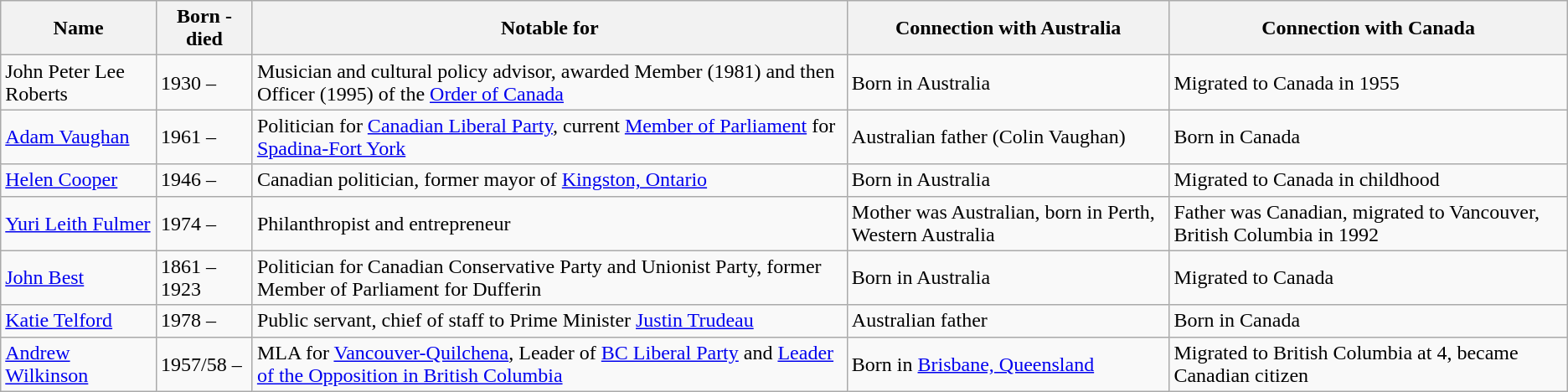<table class="wikitable">
<tr>
<th>Name</th>
<th>Born - died</th>
<th>Notable for</th>
<th>Connection with Australia</th>
<th>Connection with Canada</th>
</tr>
<tr>
<td>John Peter Lee Roberts</td>
<td>1930 –</td>
<td>Musician and cultural policy advisor, awarded Member (1981) and then Officer (1995) of the <a href='#'>Order of Canada</a></td>
<td>Born in Australia</td>
<td>Migrated to Canada in 1955</td>
</tr>
<tr>
<td><a href='#'>Adam Vaughan</a></td>
<td>1961 –</td>
<td>Politician for <a href='#'>Canadian Liberal Party</a>, current <a href='#'>Member of Parliament</a> for <a href='#'>Spadina-Fort York</a></td>
<td>Australian father (Colin Vaughan)</td>
<td>Born in Canada</td>
</tr>
<tr>
<td><a href='#'>Helen Cooper</a></td>
<td>1946 –</td>
<td>Canadian politician, former mayor of <a href='#'>Kingston, Ontario</a></td>
<td>Born in Australia</td>
<td>Migrated to Canada in childhood</td>
</tr>
<tr>
<td><a href='#'>Yuri Leith Fulmer</a></td>
<td>1974 –</td>
<td>Philanthropist and entrepreneur</td>
<td>Mother was Australian, born in Perth, Western Australia</td>
<td>Father was Canadian, migrated to Vancouver, British Columbia in 1992</td>
</tr>
<tr>
<td><a href='#'>John Best</a></td>
<td>1861 – 1923</td>
<td>Politician for Canadian Conservative Party and Unionist Party, former Member of Parliament for Dufferin</td>
<td>Born in Australia</td>
<td>Migrated to Canada</td>
</tr>
<tr>
<td><a href='#'>Katie Telford</a></td>
<td>1978 –</td>
<td>Public servant, chief of staff to Prime Minister <a href='#'>Justin Trudeau</a></td>
<td>Australian father</td>
<td>Born in Canada</td>
</tr>
<tr>
<td><a href='#'>Andrew Wilkinson</a></td>
<td>1957/58 –</td>
<td>MLA for <a href='#'>Vancouver-Quilchena</a>, Leader of <a href='#'>BC Liberal Party</a> and <a href='#'>Leader of the Opposition in British Columbia</a></td>
<td>Born in <a href='#'>Brisbane, Queensland</a></td>
<td>Migrated to British Columbia at 4, became Canadian citizen</td>
</tr>
</table>
